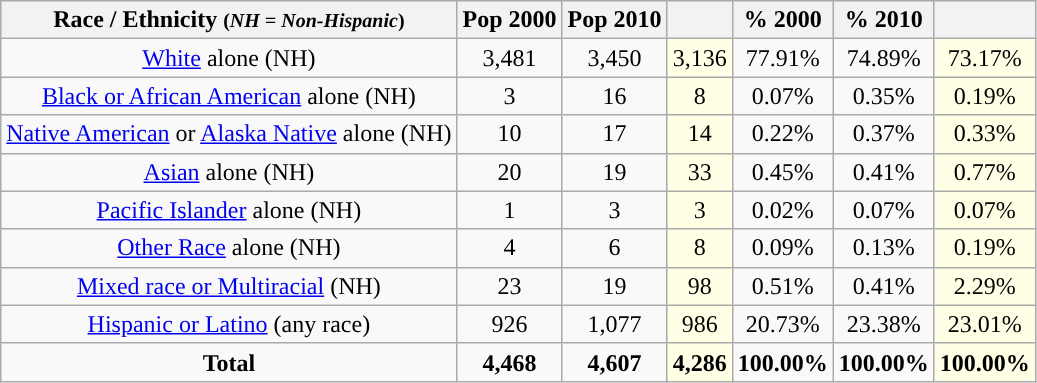<table class="wikitable" style="text-align:center;">
<tr>
<th>Race / Ethnicity <small>(<em>NH = Non-Hispanic</em>)</small></th>
<th>Pop 2000</th>
<th>Pop 2010</th>
<th></th>
<th>% 2000</th>
<th>% 2010</th>
<th></th>
</tr>
<tr>
<td><a href='#'>White</a> alone (NH)</td>
<td>3,481</td>
<td>3,450</td>
<td style='background: #ffffe6;'>3,136</td>
<td>77.91%</td>
<td>74.89%</td>
<td style='background: #ffffe6;'>73.17%</td>
</tr>
<tr>
<td><a href='#'>Black or African American</a> alone (NH)</td>
<td>3</td>
<td>16</td>
<td style='background: #ffffe6;'>8</td>
<td>0.07%</td>
<td>0.35%</td>
<td style='background: #ffffe6;'>0.19%</td>
</tr>
<tr>
<td><a href='#'>Native American</a> or <a href='#'>Alaska Native</a> alone (NH)</td>
<td>10</td>
<td>17</td>
<td style='background: #ffffe6;'>14</td>
<td>0.22%</td>
<td>0.37%</td>
<td style='background: #ffffe6;'>0.33%</td>
</tr>
<tr>
<td><a href='#'>Asian</a> alone (NH)</td>
<td>20</td>
<td>19</td>
<td style='background: #ffffe6;'>33</td>
<td>0.45%</td>
<td>0.41%</td>
<td style='background: #ffffe6;'>0.77%</td>
</tr>
<tr>
<td><a href='#'>Pacific Islander</a> alone (NH)</td>
<td>1</td>
<td>3</td>
<td style='background: #ffffe6;'>3</td>
<td>0.02%</td>
<td>0.07%</td>
<td style='background: #ffffe6;'>0.07%</td>
</tr>
<tr>
<td><a href='#'>Other Race</a> alone (NH)</td>
<td>4</td>
<td>6</td>
<td style='background: #ffffe6;'>8</td>
<td>0.09%</td>
<td>0.13%</td>
<td style='background: #ffffe6;'>0.19%</td>
</tr>
<tr>
<td><a href='#'>Mixed race or Multiracial</a> (NH)</td>
<td>23</td>
<td>19</td>
<td style='background: #ffffe6;'>98</td>
<td>0.51%</td>
<td>0.41%</td>
<td style='background: #ffffe6;'>2.29%</td>
</tr>
<tr>
<td><a href='#'>Hispanic or Latino</a> (any race)</td>
<td>926</td>
<td>1,077</td>
<td style='background: #ffffe6;'>986</td>
<td>20.73%</td>
<td>23.38%</td>
<td style='background: #ffffe6;'>23.01%</td>
</tr>
<tr>
<td><strong>Total</strong></td>
<td><strong>4,468</strong></td>
<td><strong>4,607</strong></td>
<td style='background: #ffffe6;'><strong>4,286</strong></td>
<td><strong>100.00%</strong></td>
<td><strong>100.00%</strong></td>
<td style='background: #ffffe6;'><strong>100.00%</strong></td>
</tr>
</table>
